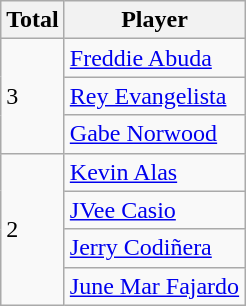<table class="wikitable">
<tr>
<th>Total</th>
<th>Player</th>
</tr>
<tr>
<td rowspan=3>3</td>
<td><a href='#'>Freddie Abuda</a></td>
</tr>
<tr>
<td><a href='#'>Rey Evangelista</a></td>
</tr>
<tr>
<td><a href='#'>Gabe Norwood</a></td>
</tr>
<tr>
<td rowspan=4>2</td>
<td><a href='#'>Kevin Alas</a></td>
</tr>
<tr>
<td><a href='#'>JVee Casio</a></td>
</tr>
<tr>
<td><a href='#'>Jerry Codiñera</a></td>
</tr>
<tr>
<td><a href='#'>June Mar Fajardo</a></td>
</tr>
</table>
